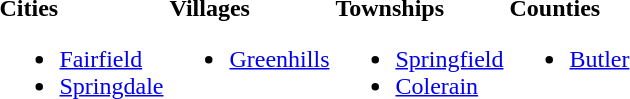<table>
<tr valign=top>
<td><br><strong>Cities</strong><ul><li><a href='#'>Fairfield</a></li><li><a href='#'>Springdale</a></li></ul></td>
<td><br><strong>Villages</strong><ul><li><a href='#'>Greenhills</a></li></ul></td>
<td><br><strong>Townships</strong><ul><li><a href='#'>Springfield</a></li><li><a href='#'>Colerain</a></li></ul></td>
<td><br><strong>Counties</strong><ul><li><a href='#'>Butler</a></li></ul></td>
</tr>
</table>
